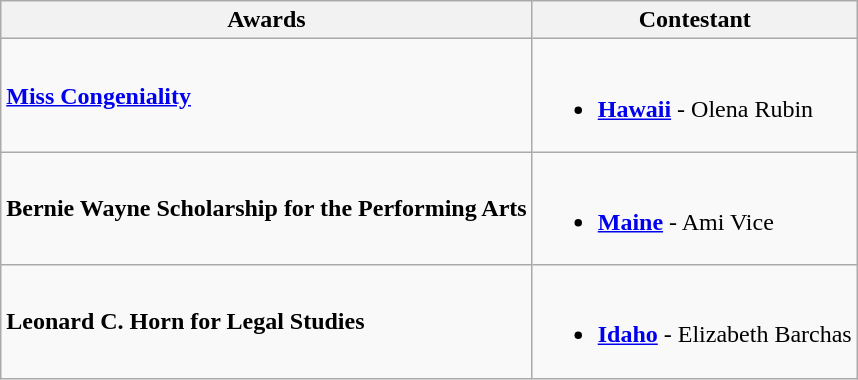<table class="wikitable">
<tr>
<th>Awards</th>
<th>Contestant</th>
</tr>
<tr>
<td><strong><a href='#'>Miss Congeniality</a></strong></td>
<td><br><ul><li> <strong><a href='#'>Hawaii</a></strong> - Olena Rubin</li></ul></td>
</tr>
<tr>
<td><strong>Bernie Wayne Scholarship for the Performing Arts</strong></td>
<td><br><ul><li> <strong><a href='#'>Maine</a></strong> - Ami Vice</li></ul></td>
</tr>
<tr>
<td><strong>Leonard C. Horn for Legal Studies</strong></td>
<td><br><ul><li> <strong><a href='#'>Idaho</a></strong> - Elizabeth Barchas</li></ul></td>
</tr>
</table>
